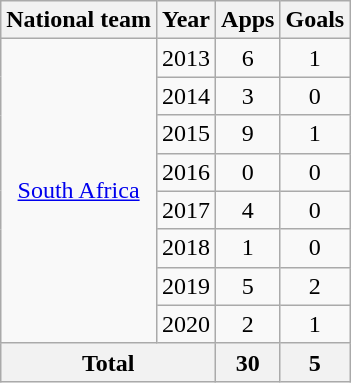<table class="wikitable" style="text-align:center">
<tr>
<th>National team</th>
<th>Year</th>
<th>Apps</th>
<th>Goals</th>
</tr>
<tr>
<td rowspan="8"><a href='#'>South Africa</a></td>
<td>2013</td>
<td>6</td>
<td>1</td>
</tr>
<tr>
<td>2014</td>
<td>3</td>
<td>0</td>
</tr>
<tr>
<td>2015</td>
<td>9</td>
<td>1</td>
</tr>
<tr>
<td>2016</td>
<td>0</td>
<td>0</td>
</tr>
<tr>
<td>2017</td>
<td>4</td>
<td>0</td>
</tr>
<tr>
<td>2018</td>
<td>1</td>
<td>0</td>
</tr>
<tr>
<td>2019</td>
<td>5</td>
<td>2</td>
</tr>
<tr>
<td>2020</td>
<td>2</td>
<td>1</td>
</tr>
<tr>
<th colspan="2">Total</th>
<th>30</th>
<th>5</th>
</tr>
</table>
